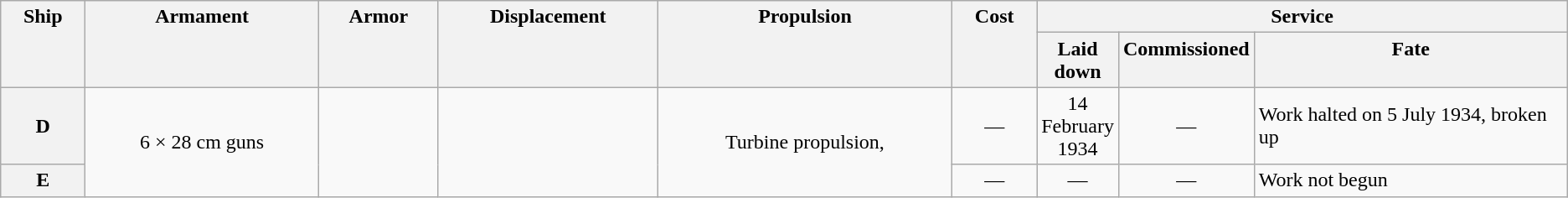<table class="wikitable plainrowheaders" style="text-align: center;">
<tr valign="top">
<th scope="col" rowspan="2">Ship</th>
<th scope="col" rowspan="2">Armament</th>
<th scope="col" rowspan="2">Armor</th>
<th scope="col" rowspan="2">Displacement</th>
<th scope="col" rowspan="2">Propulsion</th>
<th scope="col" rowspan="2">Cost</th>
<th scope="col" colspan="3">Service</th>
</tr>
<tr valign="top">
<th width="5%" scope="col">Laid down</th>
<th width="5%" scope="col">Commissioned</th>
<th width="20%" scope="col">Fate</th>
</tr>
<tr>
<th scope="row">D</th>
<td rowspan="2">6 × 28 cm guns</td>
<td rowspan="2"></td>
<td rowspan="2"></td>
<td rowspan="2">Turbine propulsion, </td>
<td>—</td>
<td>14 February 1934</td>
<td>—</td>
<td style="text-align: left;">Work halted on 5 July 1934, broken up</td>
</tr>
<tr>
<th scope="row">E</th>
<td>—</td>
<td>—</td>
<td>—</td>
<td style="text-align: left;">Work not begun</td>
</tr>
</table>
